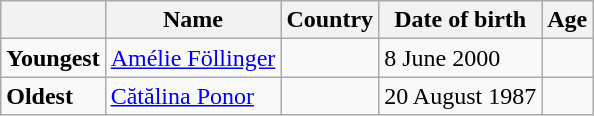<table class="wikitable">
<tr>
<th></th>
<th><strong>Name</strong></th>
<th><strong>Country</strong></th>
<th><strong>Date of birth</strong></th>
<th><strong>Age</strong></th>
</tr>
<tr>
<td><strong>Youngest</strong></td>
<td><a href='#'>Amélie Föllinger</a></td>
<td></td>
<td>8 June 2000</td>
<td></td>
</tr>
<tr>
<td><strong>Oldest</strong></td>
<td><a href='#'>Cătălina Ponor</a></td>
<td></td>
<td>20 August 1987</td>
<td></td>
</tr>
</table>
